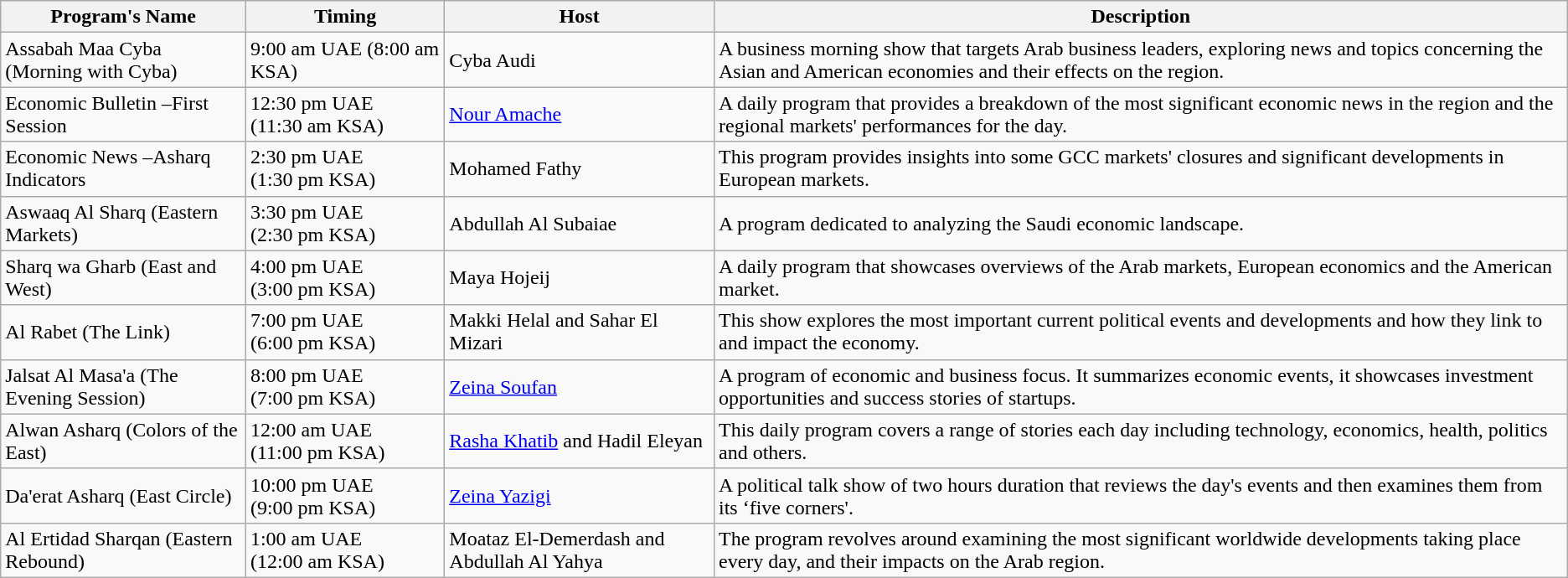<table class="wikitable">
<tr>
<th>Program's Name</th>
<th>Timing</th>
<th>Host</th>
<th>Description</th>
</tr>
<tr>
<td>Assabah Maa Cyba (Morning with Cyba)</td>
<td>9:00 am UAE (8:00 am KSA)</td>
<td>Cyba Audi</td>
<td>A business morning show that targets Arab business leaders, exploring news and topics concerning the Asian and American economies and their effects on the region.</td>
</tr>
<tr>
<td>Economic Bulletin –First Session</td>
<td>12:30 pm UAE (11:30 am KSA)</td>
<td><a href='#'>Nour Amache</a></td>
<td>A daily program that provides a breakdown of the most significant economic news in the region and the regional markets' performances for the day.</td>
</tr>
<tr>
<td>Economic News –Asharq Indicators</td>
<td>2:30 pm UAE (1:30 pm KSA)</td>
<td>Mohamed Fathy</td>
<td>This program provides insights into some GCC markets' closures and significant developments in European markets.</td>
</tr>
<tr>
<td>Aswaaq Al Sharq (Eastern Markets)</td>
<td>3:30 pm UAE (2:30 pm KSA)</td>
<td>Abdullah Al Subaiae</td>
<td>A program dedicated to analyzing the Saudi economic landscape.</td>
</tr>
<tr>
<td>Sharq wa Gharb (East and West)</td>
<td>4:00 pm UAE (3:00 pm KSA)</td>
<td>Maya Hojeij</td>
<td>A daily program that showcases overviews of the Arab markets, European economics and the American market.</td>
</tr>
<tr>
<td>Al Rabet (The Link)</td>
<td>7:00 pm UAE (6:00 pm KSA)</td>
<td>Makki Helal and Sahar El Mizari</td>
<td>This show explores the most important current political events and developments and how they link to and impact the economy.</td>
</tr>
<tr>
<td>Jalsat Al Masa'a (The Evening Session)</td>
<td>8:00 pm UAE (7:00 pm KSA)</td>
<td><a href='#'>Zeina Soufan</a></td>
<td>A program of economic and business focus. It summarizes economic events, it showcases investment opportunities and success stories of startups.</td>
</tr>
<tr>
<td>Alwan Asharq (Colors of the East)</td>
<td>12:00 am UAE (11:00 pm KSA)</td>
<td><a href='#'>Rasha Khatib</a> and Hadil Eleyan</td>
<td>This daily program covers a range of stories each day including technology, economics, health, politics and others.</td>
</tr>
<tr>
<td>Da'erat Asharq (East Circle)</td>
<td>10:00 pm UAE (9:00 pm KSA)</td>
<td><a href='#'>Zeina Yazigi</a></td>
<td>A political talk show of two hours duration that reviews the day's events and then examines them from its ‘five corners'.</td>
</tr>
<tr>
<td>Al Ertidad Sharqan (Eastern Rebound)</td>
<td>1:00 am UAE (12:00 am KSA)</td>
<td>Moataz El-Demerdash and Abdullah Al Yahya</td>
<td>The program revolves around examining the most significant worldwide developments taking place every day, and their impacts on the Arab region.</td>
</tr>
</table>
